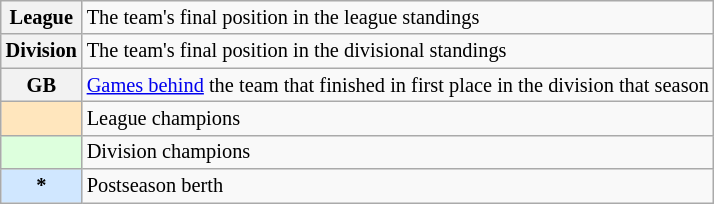<table class="wikitable plainrowheaders" style="font-size:85%">
<tr>
<th scope="row" style="text-align:center"><strong>League</strong></th>
<td>The team's final position in the league standings</td>
</tr>
<tr>
<th scope="row" style="text-align:center"><strong>Division</strong></th>
<td>The team's final position in the divisional standings</td>
</tr>
<tr>
<th scope="row" style="text-align:center"><strong>GB</strong></th>
<td><a href='#'>Games behind</a> the team that finished in first place in the division that season</td>
</tr>
<tr>
<th scope="row" style="text-align:center; background-color:#FFE6BD"></th>
<td>League champions</td>
</tr>
<tr>
<th scope="row" style="text-align:center; background-color:#DDFFDD"></th>
<td>Division champions</td>
</tr>
<tr>
<th scope="row" style="text-align:center; background-color:#D0E7FF">*</th>
<td>Postseason berth</td>
</tr>
</table>
